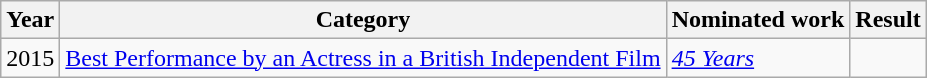<table class="wikitable sortable">
<tr>
<th>Year</th>
<th>Category</th>
<th>Nominated work</th>
<th>Result</th>
</tr>
<tr>
<td>2015</td>
<td><a href='#'>Best Performance by an Actress in a British Independent Film</a></td>
<td><em><a href='#'>45 Years</a></em></td>
<td></td>
</tr>
</table>
